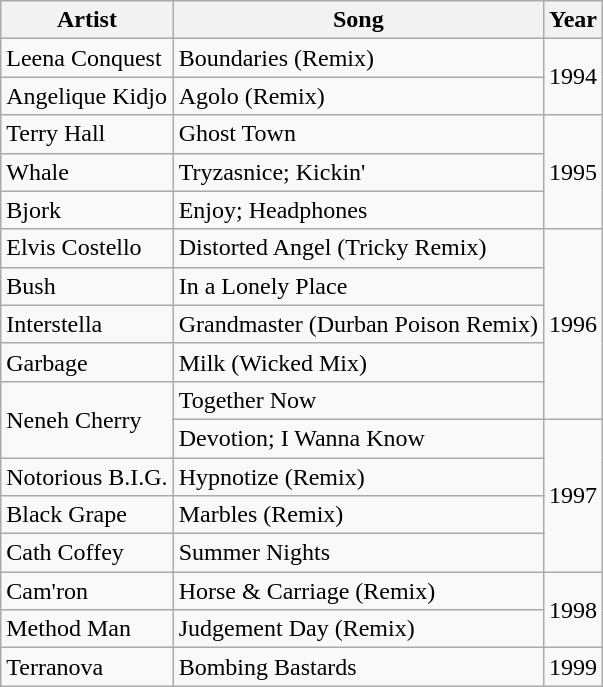<table class="wikitable">
<tr>
<th>Artist</th>
<th>Song</th>
<th>Year</th>
</tr>
<tr>
<td>Leena Conquest</td>
<td>Boundaries (Remix)</td>
<td rowspan="2">1994</td>
</tr>
<tr>
<td>Angelique Kidjo</td>
<td>Agolo (Remix)</td>
</tr>
<tr>
<td>Terry Hall</td>
<td>Ghost Town</td>
<td rowspan="3">1995</td>
</tr>
<tr>
<td>Whale</td>
<td>Tryzasnice; Kickin'</td>
</tr>
<tr>
<td>Bjork</td>
<td>Enjoy; Headphones</td>
</tr>
<tr>
<td>Elvis Costello</td>
<td>Distorted Angel (Tricky Remix)</td>
<td rowspan="5">1996</td>
</tr>
<tr>
<td>Bush</td>
<td>In a Lonely Place</td>
</tr>
<tr>
<td>Interstella</td>
<td>Grandmaster (Durban Poison Remix)</td>
</tr>
<tr>
<td>Garbage</td>
<td>Milk (Wicked Mix)</td>
</tr>
<tr>
<td rowspan="2">Neneh Cherry</td>
<td>Together Now</td>
</tr>
<tr>
<td>Devotion; I Wanna Know</td>
<td rowspan="4">1997</td>
</tr>
<tr>
<td>Notorious B.I.G.</td>
<td>Hypnotize (Remix)</td>
</tr>
<tr>
<td>Black Grape</td>
<td>Marbles (Remix)</td>
</tr>
<tr>
<td>Cath Coffey</td>
<td>Summer Nights</td>
</tr>
<tr>
<td>Cam'ron</td>
<td>Horse & Carriage (Remix)</td>
<td rowspan="2">1998</td>
</tr>
<tr>
<td>Method Man</td>
<td>Judgement Day (Remix)</td>
</tr>
<tr>
<td>Terranova</td>
<td>Bombing Bastards</td>
<td>1999</td>
</tr>
</table>
